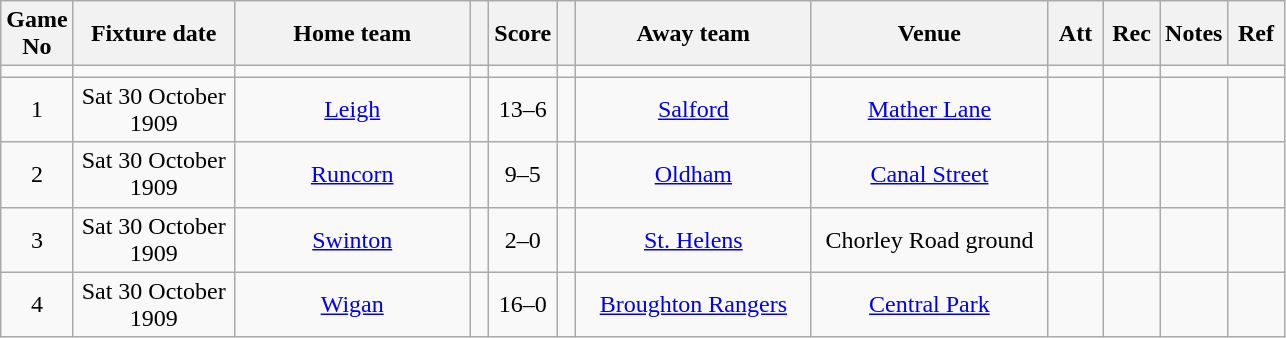<table class="wikitable" style="text-align:center;">
<tr>
<th width=20 abbr="No">Game No</th>
<th width=100 abbr="Date">Fixture date</th>
<th width=150 abbr="Home team">Home team</th>
<th width=5 abbr="space"></th>
<th width=20 abbr="Score">Score</th>
<th width=5 abbr="space"></th>
<th width=150 abbr="Away team">Away team</th>
<th width=150 abbr="Venue">Venue</th>
<th width=30 abbr="Att">Att</th>
<th width=30 abbr="Rec">Rec</th>
<th width=20 abbr="Notes">Notes</th>
<th width=30 abbr="Ref">Ref</th>
</tr>
<tr>
<td></td>
<td></td>
<td></td>
<td></td>
<td></td>
<td></td>
<td></td>
<td></td>
<td></td>
<td></td>
</tr>
<tr>
<td>1</td>
<td>Sat 30 October 1909</td>
<td><a href='#'>Leigh</a></td>
<td></td>
<td>13–6</td>
<td></td>
<td><a href='#'>Salford</a></td>
<td><a href='#'>Mather Lane</a></td>
<td></td>
<td></td>
<td></td>
<td></td>
</tr>
<tr>
<td>2</td>
<td>Sat 30 October 1909</td>
<td><a href='#'>Runcorn</a></td>
<td></td>
<td>9–5</td>
<td></td>
<td><a href='#'>Oldham</a></td>
<td><a href='#'>Canal Street</a></td>
<td></td>
<td></td>
<td></td>
<td></td>
</tr>
<tr>
<td>3</td>
<td>Sat 30 October 1909</td>
<td><a href='#'>Swinton</a></td>
<td></td>
<td>2–0</td>
<td></td>
<td><a href='#'>St. Helens</a></td>
<td>Chorley Road ground</td>
<td></td>
<td></td>
<td></td>
<td></td>
</tr>
<tr>
<td>4</td>
<td>Sat 30 October 1909</td>
<td><a href='#'>Wigan</a></td>
<td></td>
<td>16–0</td>
<td></td>
<td><a href='#'>Broughton Rangers</a></td>
<td><a href='#'>Central Park</a></td>
<td></td>
<td></td>
<td></td>
<td></td>
</tr>
</table>
